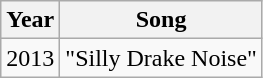<table class="wikitable">
<tr>
<th>Year</th>
<th>Song</th>
</tr>
<tr>
<td>2013</td>
<td>"Silly Drake Noise"</td>
</tr>
</table>
